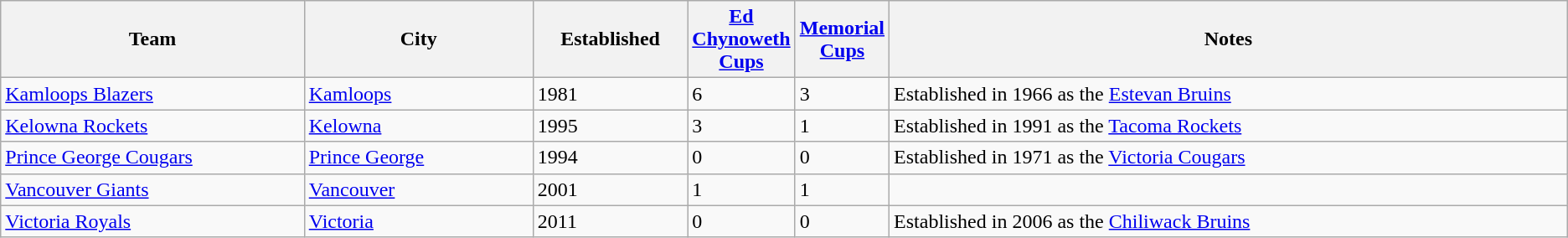<table class="wikitable">
<tr>
<th bgcolor="#DDDDFF" width="20%">Team</th>
<th bgcolor="#DDDDFF" width="15%">City</th>
<th bgcolor="#DDDDFF" width="10%">Established</th>
<th bgcolor="#DDDDFF" width="5%"><a href='#'>Ed Chynoweth Cups</a></th>
<th bgcolor="#DDDDFF" width="5%"><a href='#'>Memorial Cups</a></th>
<th bgcolor="#DDDDFF" width="45%">Notes</th>
</tr>
<tr>
<td><a href='#'>Kamloops Blazers</a></td>
<td><a href='#'>Kamloops</a></td>
<td>1981</td>
<td>6</td>
<td>3</td>
<td>Established in 1966 as the <a href='#'>Estevan Bruins</a></td>
</tr>
<tr>
<td><a href='#'>Kelowna Rockets</a></td>
<td><a href='#'>Kelowna</a></td>
<td>1995</td>
<td>3</td>
<td>1</td>
<td>Established in 1991 as the <a href='#'>Tacoma Rockets</a></td>
</tr>
<tr>
<td><a href='#'>Prince George Cougars</a></td>
<td><a href='#'>Prince George</a></td>
<td>1994</td>
<td>0</td>
<td>0</td>
<td>Established in 1971 as the <a href='#'>Victoria Cougars</a></td>
</tr>
<tr>
<td><a href='#'>Vancouver Giants</a></td>
<td><a href='#'>Vancouver</a></td>
<td>2001</td>
<td>1</td>
<td>1</td>
</tr>
<tr>
<td><a href='#'>Victoria Royals</a></td>
<td><a href='#'>Victoria</a></td>
<td>2011</td>
<td>0</td>
<td>0</td>
<td>Established in 2006 as the <a href='#'>Chiliwack Bruins</a></td>
</tr>
</table>
